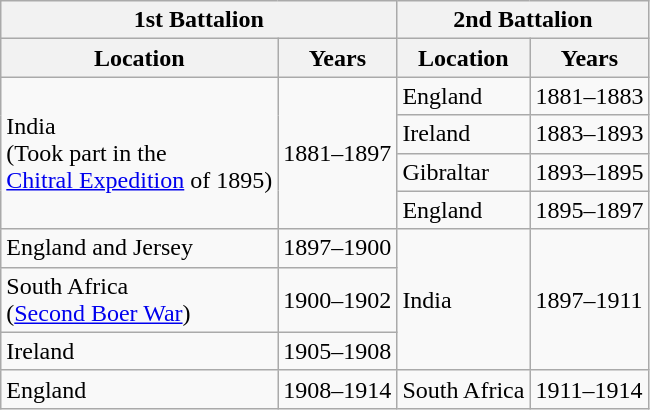<table class="wikitable">
<tr>
<th colspan="2">1st Battalion</th>
<th colspan="2">2nd Battalion</th>
</tr>
<tr>
<th>Location</th>
<th>Years</th>
<th>Location</th>
<th>Years</th>
</tr>
<tr>
<td rowspan=4>India <br>(Took part in the <br><a href='#'>Chitral Expedition</a> of 1895)</td>
<td rowspan=4>1881–1897</td>
<td>England</td>
<td>1881–1883</td>
</tr>
<tr>
<td>Ireland</td>
<td>1883–1893</td>
</tr>
<tr>
<td>Gibraltar</td>
<td>1893–1895</td>
</tr>
<tr>
<td>England</td>
<td>1895–1897</td>
</tr>
<tr>
<td>England and Jersey</td>
<td>1897–1900</td>
<td rowspan=3>India</td>
<td rowspan=3>1897–1911</td>
</tr>
<tr>
<td>South Africa <br>(<a href='#'>Second Boer War</a>)</td>
<td>1900–1902</td>
</tr>
<tr>
<td>Ireland</td>
<td>1905–1908</td>
</tr>
<tr>
<td>England</td>
<td>1908–1914</td>
<td>South Africa</td>
<td>1911–1914</td>
</tr>
</table>
